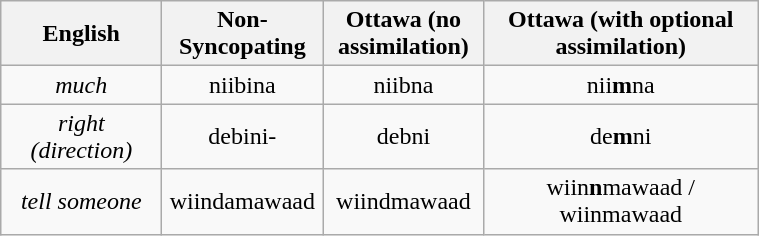<table class="wikitable" style="text-align: center;">
<tr>
<th width = "100"><strong>English</strong></th>
<th width = "100"><strong>Non-Syncopating</strong></th>
<th width = "100"><strong>Ottawa (no assimilation)</strong></th>
<th width = "175"><strong>Ottawa (with optional assimilation)</strong></th>
</tr>
<tr>
<td><em>much</em></td>
<td>niibina</td>
<td>niibna</td>
<td>nii<strong>m</strong>na</td>
</tr>
<tr>
<td><em>right (direction)</em></td>
<td>debini-</td>
<td>debni</td>
<td>de<strong>m</strong>ni</td>
</tr>
<tr>
<td><em>tell someone</em></td>
<td>wiindamawaad</td>
<td>wiindmawaad</td>
<td>wiin<strong>n</strong>mawaad / wiinmawaad</td>
</tr>
</table>
